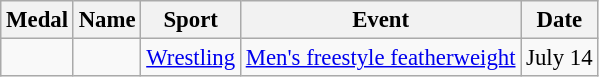<table class="wikitable sortable" style="font-size:95%">
<tr>
<th>Medal</th>
<th>Name</th>
<th>Sport</th>
<th>Event</th>
<th>Date</th>
</tr>
<tr>
<td></td>
<td></td>
<td><a href='#'>Wrestling</a></td>
<td><a href='#'>Men's freestyle featherweight</a></td>
<td>July 14</td>
</tr>
</table>
